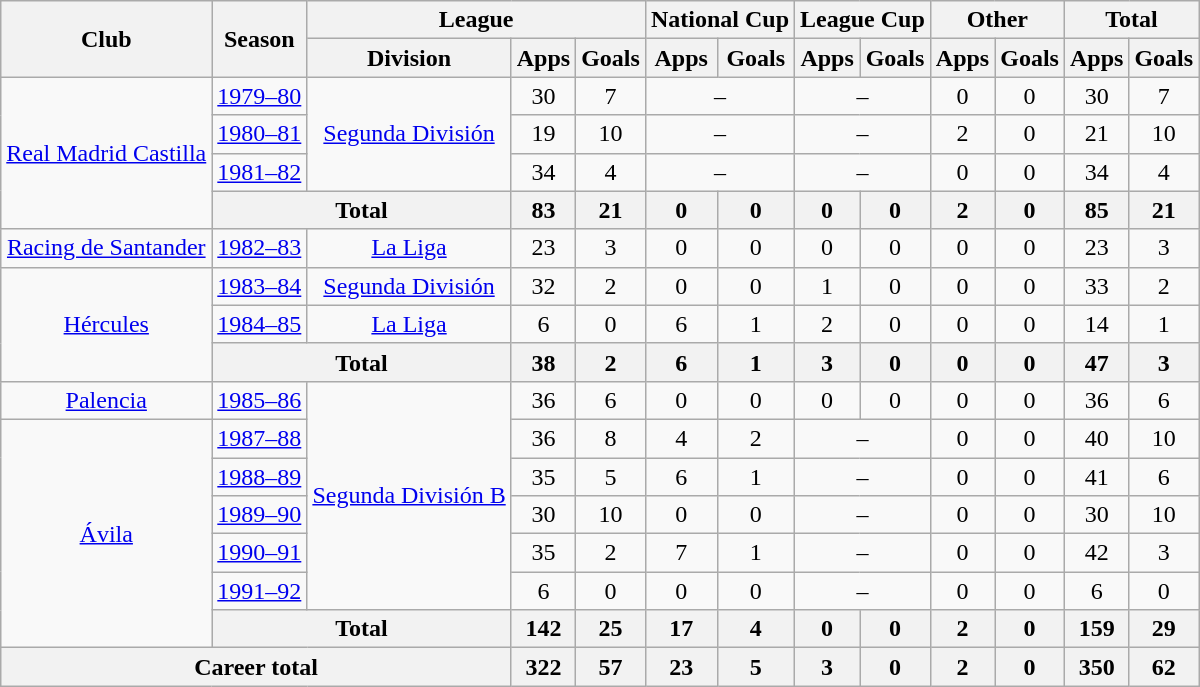<table class="wikitable" style="text-align: center">
<tr>
<th rowspan="2">Club</th>
<th rowspan="2">Season</th>
<th colspan="3">League</th>
<th colspan="2">National Cup</th>
<th colspan="2">League Cup</th>
<th colspan="2">Other</th>
<th colspan="2">Total</th>
</tr>
<tr>
<th>Division</th>
<th>Apps</th>
<th>Goals</th>
<th>Apps</th>
<th>Goals</th>
<th>Apps</th>
<th>Goals</th>
<th>Apps</th>
<th>Goals</th>
<th>Apps</th>
<th>Goals</th>
</tr>
<tr>
<td rowspan="4"><a href='#'>Real Madrid Castilla</a></td>
<td><a href='#'>1979–80</a></td>
<td rowspan="3"><a href='#'>Segunda División</a></td>
<td>30</td>
<td>7</td>
<td colspan="2">–</td>
<td colspan="2">–</td>
<td>0</td>
<td>0</td>
<td>30</td>
<td>7</td>
</tr>
<tr>
<td><a href='#'>1980–81</a></td>
<td>19</td>
<td>10</td>
<td colspan="2">–</td>
<td colspan="2">–</td>
<td>2</td>
<td>0</td>
<td>21</td>
<td>10</td>
</tr>
<tr>
<td><a href='#'>1981–82</a></td>
<td>34</td>
<td>4</td>
<td colspan="2">–</td>
<td colspan="2">–</td>
<td>0</td>
<td>0</td>
<td>34</td>
<td>4</td>
</tr>
<tr>
<th colspan="2"><strong>Total</strong></th>
<th>83</th>
<th>21</th>
<th>0</th>
<th>0</th>
<th>0</th>
<th>0</th>
<th>2</th>
<th>0</th>
<th>85</th>
<th>21</th>
</tr>
<tr>
<td><a href='#'>Racing de Santander</a></td>
<td><a href='#'>1982–83</a></td>
<td><a href='#'>La Liga</a></td>
<td>23</td>
<td>3</td>
<td>0</td>
<td>0</td>
<td>0</td>
<td>0</td>
<td>0</td>
<td>0</td>
<td>23</td>
<td>3</td>
</tr>
<tr>
<td rowspan="3"><a href='#'>Hércules</a></td>
<td><a href='#'>1983–84</a></td>
<td><a href='#'>Segunda División</a></td>
<td>32</td>
<td>2</td>
<td>0</td>
<td>0</td>
<td>1</td>
<td>0</td>
<td>0</td>
<td>0</td>
<td>33</td>
<td>2</td>
</tr>
<tr>
<td><a href='#'>1984–85</a></td>
<td><a href='#'>La Liga</a></td>
<td>6</td>
<td>0</td>
<td>6</td>
<td>1</td>
<td>2</td>
<td>0</td>
<td>0</td>
<td>0</td>
<td>14</td>
<td>1</td>
</tr>
<tr>
<th colspan="2"><strong>Total</strong></th>
<th>38</th>
<th>2</th>
<th>6</th>
<th>1</th>
<th>3</th>
<th>0</th>
<th>0</th>
<th>0</th>
<th>47</th>
<th>3</th>
</tr>
<tr>
<td><a href='#'>Palencia</a></td>
<td><a href='#'>1985–86</a></td>
<td rowspan="6"><a href='#'>Segunda División B</a></td>
<td>36</td>
<td>6</td>
<td>0</td>
<td>0</td>
<td>0</td>
<td>0</td>
<td>0</td>
<td>0</td>
<td>36</td>
<td>6</td>
</tr>
<tr>
<td rowspan="6"><a href='#'>Ávila</a></td>
<td><a href='#'>1987–88</a></td>
<td>36</td>
<td>8</td>
<td>4</td>
<td>2</td>
<td colspan="2">–</td>
<td>0</td>
<td>0</td>
<td>40</td>
<td>10</td>
</tr>
<tr>
<td><a href='#'>1988–89</a></td>
<td>35</td>
<td>5</td>
<td>6</td>
<td>1</td>
<td colspan="2">–</td>
<td>0</td>
<td>0</td>
<td>41</td>
<td>6</td>
</tr>
<tr>
<td><a href='#'>1989–90</a></td>
<td>30</td>
<td>10</td>
<td>0</td>
<td>0</td>
<td colspan="2">–</td>
<td>0</td>
<td>0</td>
<td>30</td>
<td>10</td>
</tr>
<tr>
<td><a href='#'>1990–91</a></td>
<td>35</td>
<td>2</td>
<td>7</td>
<td>1</td>
<td colspan="2">–</td>
<td>0</td>
<td>0</td>
<td>42</td>
<td>3</td>
</tr>
<tr>
<td><a href='#'>1991–92</a></td>
<td>6</td>
<td>0</td>
<td>0</td>
<td>0</td>
<td colspan="2">–</td>
<td>0</td>
<td>0</td>
<td>6</td>
<td>0</td>
</tr>
<tr>
<th colspan="2"><strong>Total</strong></th>
<th>142</th>
<th>25</th>
<th>17</th>
<th>4</th>
<th>0</th>
<th>0</th>
<th>2</th>
<th>0</th>
<th>159</th>
<th>29</th>
</tr>
<tr>
<th colspan="3"><strong>Career total</strong></th>
<th>322</th>
<th>57</th>
<th>23</th>
<th>5</th>
<th>3</th>
<th>0</th>
<th>2</th>
<th>0</th>
<th>350</th>
<th>62</th>
</tr>
</table>
